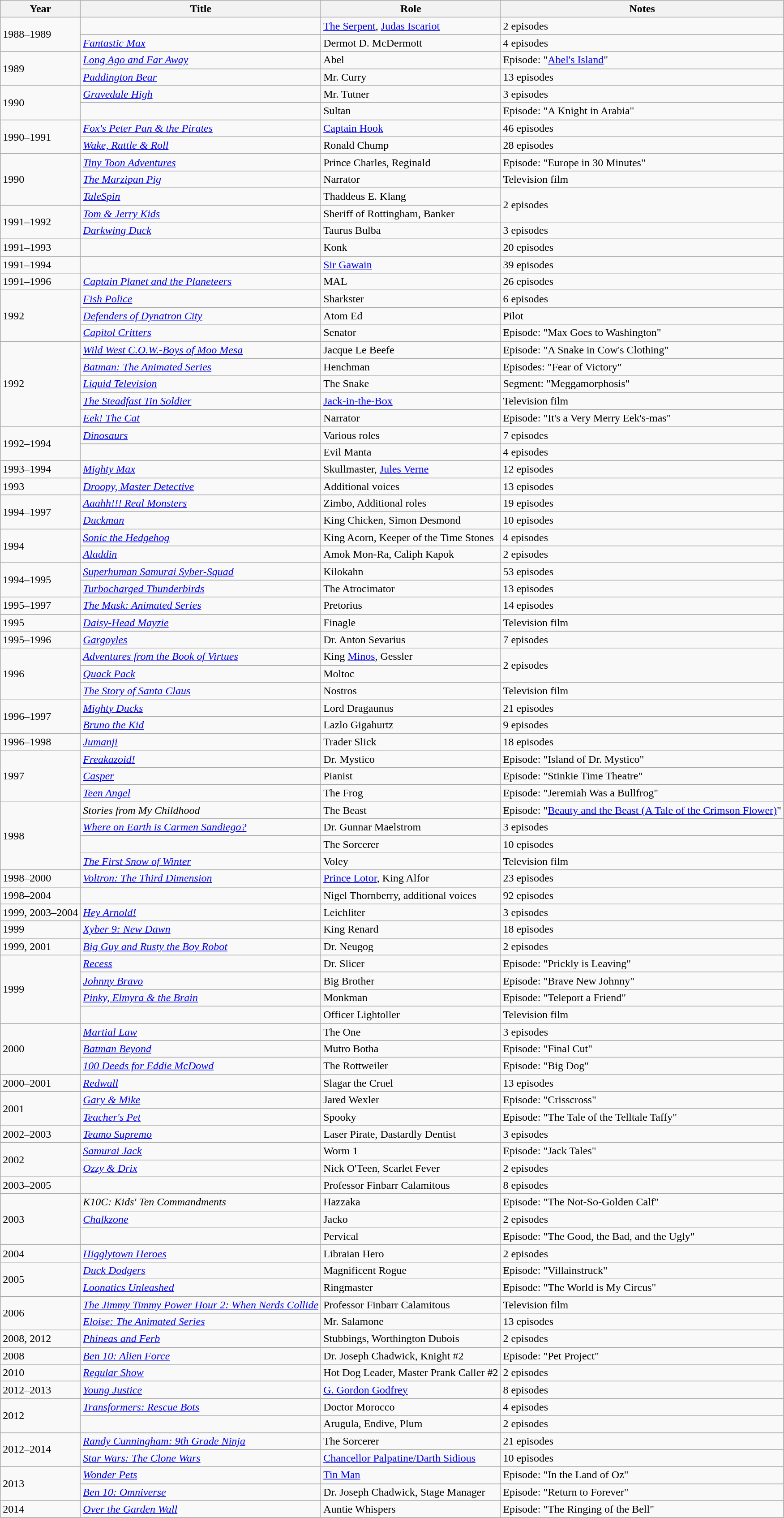<table class = "wikitable sortable">
<tr>
<th>Year</th>
<th>Title</th>
<th>Role</th>
<th class = "unsortable">Notes</th>
</tr>
<tr>
<td rowspan="2">1988–1989</td>
<td><em></em></td>
<td><a href='#'>The Serpent</a>, <a href='#'>Judas Iscariot</a></td>
<td>2 episodes</td>
</tr>
<tr>
<td><em><a href='#'>Fantastic Max</a></em></td>
<td>Dermot D. McDermott</td>
<td>4 episodes</td>
</tr>
<tr>
<td rowspan="2">1989</td>
<td><em><a href='#'>Long Ago and Far Away</a></em></td>
<td>Abel</td>
<td>Episode: "<a href='#'>Abel's Island</a>"</td>
</tr>
<tr>
<td><em><a href='#'>Paddington Bear</a></em></td>
<td>Mr. Curry</td>
<td>13 episodes</td>
</tr>
<tr>
<td rowspan="2">1990</td>
<td><em><a href='#'>Gravedale High</a></em></td>
<td>Mr. Tutner</td>
<td>3 episodes</td>
</tr>
<tr>
<td><em></em></td>
<td>Sultan</td>
<td>Episode: "A Knight in Arabia"</td>
</tr>
<tr>
<td rowspan="2">1990–1991</td>
<td><em><a href='#'>Fox's Peter Pan & the Pirates</a></em></td>
<td><a href='#'>Captain Hook</a></td>
<td>46 episodes</td>
</tr>
<tr>
<td><em><a href='#'>Wake, Rattle & Roll</a></em></td>
<td>Ronald Chump</td>
<td>28 episodes</td>
</tr>
<tr>
<td rowspan="3">1990</td>
<td><em><a href='#'>Tiny Toon Adventures</a></em></td>
<td>Prince Charles, Reginald</td>
<td>Episode: "Europe in 30 Minutes"</td>
</tr>
<tr>
<td><em><a href='#'>The Marzipan Pig</a></em></td>
<td>Narrator</td>
<td>Television film</td>
</tr>
<tr>
<td><em><a href='#'>TaleSpin</a></em></td>
<td>Thaddeus E. Klang</td>
<td rowspan="2">2 episodes</td>
</tr>
<tr>
<td rowspan="2">1991–1992</td>
<td><em><a href='#'>Tom & Jerry Kids</a></em></td>
<td>Sheriff of Rottingham, Banker</td>
</tr>
<tr>
<td><em><a href='#'>Darkwing Duck</a></em></td>
<td>Taurus Bulba</td>
<td>3 episodes</td>
</tr>
<tr>
<td>1991–1993</td>
<td><em></em></td>
<td>Konk</td>
<td>20 episodes</td>
</tr>
<tr>
<td>1991–1994</td>
<td><em></em></td>
<td><a href='#'>Sir Gawain</a></td>
<td>39 episodes</td>
</tr>
<tr>
<td>1991–1996</td>
<td><em><a href='#'>Captain Planet and the Planeteers</a></em></td>
<td>MAL</td>
<td>26 episodes</td>
</tr>
<tr>
<td rowspan="3">1992</td>
<td><em><a href='#'>Fish Police</a></em></td>
<td>Sharkster</td>
<td>6 episodes</td>
</tr>
<tr>
<td><em><a href='#'>Defenders of Dynatron City</a></em></td>
<td>Atom Ed</td>
<td>Pilot</td>
</tr>
<tr>
<td><em><a href='#'>Capitol Critters</a></em></td>
<td>Senator</td>
<td>Episode: "Max Goes to Washington"</td>
</tr>
<tr>
<td rowspan="5">1992</td>
<td><em><a href='#'>Wild West C.O.W.-Boys of Moo Mesa</a></em></td>
<td>Jacque Le Beefe</td>
<td>Episode: "A Snake in Cow's Clothing"</td>
</tr>
<tr>
<td><em><a href='#'>Batman: The Animated Series</a></em></td>
<td>Henchman</td>
<td>Episodes: "Fear of Victory"</td>
</tr>
<tr>
<td><em><a href='#'>Liquid Television</a></em></td>
<td>The Snake</td>
<td>Segment: "Meggamorphosis"</td>
</tr>
<tr>
<td><em><a href='#'>The Steadfast Tin Soldier</a></em></td>
<td><a href='#'>Jack-in-the-Box</a></td>
<td>Television film</td>
</tr>
<tr>
<td><em><a href='#'>Eek! The Cat</a></em></td>
<td>Narrator</td>
<td>Episode: "It's a Very Merry Eek's-mas"</td>
</tr>
<tr>
<td rowspan="2">1992–1994</td>
<td><em><a href='#'>Dinosaurs</a></em></td>
<td>Various roles</td>
<td>7 episodes</td>
</tr>
<tr>
<td><em></em></td>
<td>Evil Manta</td>
<td>4 episodes</td>
</tr>
<tr>
<td>1993–1994</td>
<td><em><a href='#'>Mighty Max</a></em></td>
<td>Skullmaster, <a href='#'>Jules Verne</a></td>
<td>12 episodes</td>
</tr>
<tr>
<td>1993</td>
<td><em><a href='#'>Droopy, Master Detective</a></em></td>
<td>Additional voices</td>
<td>13 episodes</td>
</tr>
<tr>
<td rowspan="2">1994–1997</td>
<td><em><a href='#'>Aaahh!!! Real Monsters</a></em></td>
<td>Zimbo, Additional roles</td>
<td>19 episodes</td>
</tr>
<tr>
<td><em><a href='#'>Duckman</a></em></td>
<td>King Chicken, Simon Desmond</td>
<td>10 episodes</td>
</tr>
<tr>
<td rowspan="2">1994</td>
<td><em><a href='#'>Sonic the Hedgehog</a></em></td>
<td>King Acorn, Keeper of the Time Stones</td>
<td>4 episodes</td>
</tr>
<tr>
<td><em><a href='#'>Aladdin</a></em></td>
<td>Amok Mon-Ra, Caliph Kapok</td>
<td>2 episodes</td>
</tr>
<tr>
<td rowspan="2">1994–1995</td>
<td><em><a href='#'>Superhuman Samurai Syber-Squad</a></em></td>
<td>Kilokahn</td>
<td>53 episodes</td>
</tr>
<tr>
<td><em><a href='#'>Turbocharged Thunderbirds</a></em></td>
<td>The Atrocimator</td>
<td>13 episodes</td>
</tr>
<tr>
<td>1995–1997</td>
<td><em><a href='#'>The Mask: Animated Series</a></em></td>
<td>Pretorius</td>
<td>14 episodes</td>
</tr>
<tr>
<td>1995</td>
<td><em><a href='#'>Daisy-Head Mayzie</a></em></td>
<td>Finagle</td>
<td>Television film</td>
</tr>
<tr>
<td>1995–1996</td>
<td><em><a href='#'>Gargoyles</a></em></td>
<td>Dr. Anton Sevarius</td>
<td>7 episodes</td>
</tr>
<tr>
<td rowspan="3">1996</td>
<td><em><a href='#'>Adventures from the Book of Virtues</a></em></td>
<td>King <a href='#'>Minos</a>, Gessler</td>
<td rowspan="2">2 episodes</td>
</tr>
<tr>
<td><em><a href='#'>Quack Pack</a></em></td>
<td>Moltoc</td>
</tr>
<tr>
<td><em><a href='#'>The Story of Santa Claus</a></em></td>
<td>Nostros</td>
<td>Television film</td>
</tr>
<tr>
<td rowspan="2">1996–1997</td>
<td><em><a href='#'>Mighty Ducks</a></em></td>
<td>Lord Dragaunus</td>
<td>21 episodes</td>
</tr>
<tr>
<td><em><a href='#'>Bruno the Kid</a></em></td>
<td>Lazlo Gigahurtz</td>
<td>9 episodes</td>
</tr>
<tr>
<td>1996–1998</td>
<td><em><a href='#'>Jumanji</a></em></td>
<td>Trader Slick</td>
<td>18 episodes</td>
</tr>
<tr>
<td rowspan="3">1997</td>
<td><em><a href='#'>Freakazoid!</a></em></td>
<td>Dr. Mystico</td>
<td>Episode: "Island of Dr. Mystico"</td>
</tr>
<tr>
<td><em><a href='#'>Casper</a></em></td>
<td>Pianist</td>
<td>Episode: "Stinkie Time Theatre"</td>
</tr>
<tr>
<td><em><a href='#'>Teen Angel</a></em></td>
<td>The Frog</td>
<td>Episode: "Jeremiah Was a Bullfrog"</td>
</tr>
<tr>
<td rowspan="4">1998</td>
<td><em>Stories from My Childhood</em></td>
<td>The Beast</td>
<td>Episode: "<a href='#'>Beauty and the Beast (A Tale of the Crimson Flower)</a>"</td>
</tr>
<tr>
<td><em><a href='#'>Where on Earth is Carmen Sandiego?</a></em></td>
<td>Dr. Gunnar Maelstrom</td>
<td>3 episodes</td>
</tr>
<tr>
<td><em></em></td>
<td>The Sorcerer</td>
<td>10 episodes</td>
</tr>
<tr>
<td><em><a href='#'>The First Snow of Winter</a></em></td>
<td>Voley</td>
<td>Television film</td>
</tr>
<tr>
<td>1998–2000</td>
<td><em><a href='#'>Voltron: The Third Dimension</a></em></td>
<td><a href='#'>Prince Lotor</a>, King Alfor</td>
<td>23 episodes</td>
</tr>
<tr>
<td>1998–2004</td>
<td><em></em></td>
<td>Nigel Thornberry, additional voices</td>
<td>92 episodes</td>
</tr>
<tr>
<td>1999, 2003–2004</td>
<td><em><a href='#'>Hey Arnold!</a></em></td>
<td>Leichliter</td>
<td>3 episodes</td>
</tr>
<tr>
<td>1999</td>
<td><em><a href='#'>Xyber 9: New Dawn</a></em></td>
<td>King Renard</td>
<td>18 episodes</td>
</tr>
<tr>
<td>1999, 2001</td>
<td><em><a href='#'>Big Guy and Rusty the Boy Robot</a></em></td>
<td>Dr. Neugog</td>
<td>2 episodes</td>
</tr>
<tr>
<td rowspan="4">1999</td>
<td><em><a href='#'>Recess</a></em></td>
<td>Dr. Slicer</td>
<td>Episode: "Prickly is Leaving"</td>
</tr>
<tr>
<td><em><a href='#'>Johnny Bravo</a></em></td>
<td>Big Brother</td>
<td>Episode: "Brave New Johnny"</td>
</tr>
<tr>
<td><em><a href='#'>Pinky, Elmyra & the Brain</a></em></td>
<td>Monkman</td>
<td>Episode: "Teleport a Friend"</td>
</tr>
<tr>
<td><em></em></td>
<td>Officer Lightoller</td>
<td>Television film</td>
</tr>
<tr>
<td rowspan="3">2000</td>
<td><em><a href='#'>Martial Law</a></em></td>
<td>The One</td>
<td>3 episodes</td>
</tr>
<tr>
<td><em><a href='#'>Batman Beyond</a></em></td>
<td>Mutro Botha</td>
<td>Episode: "Final Cut"</td>
</tr>
<tr>
<td><em><a href='#'>100 Deeds for Eddie McDowd</a></em></td>
<td>The Rottweiler</td>
<td>Episode: "Big Dog"</td>
</tr>
<tr>
<td>2000–2001</td>
<td><em><a href='#'>Redwall</a></em></td>
<td>Slagar the Cruel</td>
<td>13 episodes</td>
</tr>
<tr>
<td rowspan="2">2001</td>
<td><em><a href='#'>Gary & Mike</a></em></td>
<td>Jared Wexler</td>
<td>Episode: "Crisscross"</td>
</tr>
<tr>
<td><em><a href='#'>Teacher's Pet</a></em></td>
<td>Spooky</td>
<td>Episode: "The Tale of the Telltale Taffy"</td>
</tr>
<tr>
<td>2002–2003</td>
<td><em><a href='#'>Teamo Supremo</a></em></td>
<td>Laser Pirate, Dastardly Dentist</td>
<td>3 episodes</td>
</tr>
<tr>
<td rowspan="2">2002</td>
<td><em><a href='#'>Samurai Jack</a></em></td>
<td>Worm 1</td>
<td>Episode: "Jack Tales"</td>
</tr>
<tr>
<td><em><a href='#'>Ozzy & Drix</a></em></td>
<td>Nick O'Teen, Scarlet Fever</td>
<td>2 episodes</td>
</tr>
<tr>
<td>2003–2005</td>
<td><em></em></td>
<td>Professor Finbarr Calamitous</td>
<td>8 episodes</td>
</tr>
<tr>
<td rowspan="3">2003</td>
<td><em>K10C: Kids' Ten Commandments</em></td>
<td>Hazzaka</td>
<td>Episode: "The Not-So-Golden Calf"</td>
</tr>
<tr>
<td><em><a href='#'>Chalkzone</a></em></td>
<td>Jacko</td>
<td>2 episodes</td>
</tr>
<tr>
<td><em></em></td>
<td>Pervical</td>
<td>Episode: "The Good, the Bad, and the Ugly"</td>
</tr>
<tr>
<td>2004</td>
<td><em><a href='#'>Higglytown Heroes</a></em></td>
<td>Libraian Hero</td>
<td>2 episodes</td>
</tr>
<tr>
<td rowspan="2">2005</td>
<td><em><a href='#'>Duck Dodgers</a></em></td>
<td>Magnificent Rogue</td>
<td>Episode: "Villainstruck"</td>
</tr>
<tr>
<td><em><a href='#'>Loonatics Unleashed</a></em></td>
<td>Ringmaster</td>
<td>Episode: "The World is My Circus"</td>
</tr>
<tr>
<td rowspan="2">2006</td>
<td><em><a href='#'>The Jimmy Timmy Power Hour 2: When Nerds Collide</a></em></td>
<td>Professor Finbarr Calamitous</td>
<td>Television film</td>
</tr>
<tr>
<td><em><a href='#'>Eloise: The Animated Series</a></em></td>
<td>Mr. Salamone</td>
<td>13 episodes</td>
</tr>
<tr>
<td>2008, 2012</td>
<td><em><a href='#'>Phineas and Ferb</a></em></td>
<td>Stubbings, Worthington Dubois</td>
<td>2 episodes</td>
</tr>
<tr>
<td>2008</td>
<td><em><a href='#'>Ben 10: Alien Force</a></em></td>
<td>Dr. Joseph Chadwick, Knight #2</td>
<td>Episode: "Pet Project"</td>
</tr>
<tr>
<td>2010</td>
<td><em><a href='#'>Regular Show</a></em></td>
<td>Hot Dog Leader, Master Prank Caller #2</td>
<td>2 episodes</td>
</tr>
<tr>
<td>2012–2013</td>
<td><em><a href='#'>Young Justice</a></em></td>
<td><a href='#'>G. Gordon Godfrey</a></td>
<td>8 episodes</td>
</tr>
<tr>
<td rowspan="2">2012</td>
<td><em><a href='#'>Transformers: Rescue Bots</a></em></td>
<td>Doctor Morocco</td>
<td>4 episodes</td>
</tr>
<tr>
<td><em></em></td>
<td>Arugula, Endive, Plum</td>
<td>2 episodes</td>
</tr>
<tr>
<td rowspan="2">2012–2014</td>
<td><em><a href='#'>Randy Cunningham: 9th Grade Ninja</a></em></td>
<td>The Sorcerer</td>
<td>21 episodes</td>
</tr>
<tr>
<td><em><a href='#'>Star Wars: The Clone Wars</a></em></td>
<td><a href='#'>Chancellor Palpatine/Darth Sidious</a></td>
<td>10 episodes</td>
</tr>
<tr>
<td rowspan="2">2013</td>
<td><em><a href='#'>Wonder Pets</a></em></td>
<td><a href='#'>Tin Man</a></td>
<td>Episode: "In the Land of Oz"</td>
</tr>
<tr>
<td><em><a href='#'>Ben 10: Omniverse</a></em></td>
<td>Dr. Joseph Chadwick, Stage Manager</td>
<td>Episode: "Return to Forever"</td>
</tr>
<tr>
<td>2014</td>
<td><em><a href='#'>Over the Garden Wall</a></em></td>
<td>Auntie Whispers</td>
<td>Episode: "The Ringing of the Bell"</td>
</tr>
</table>
